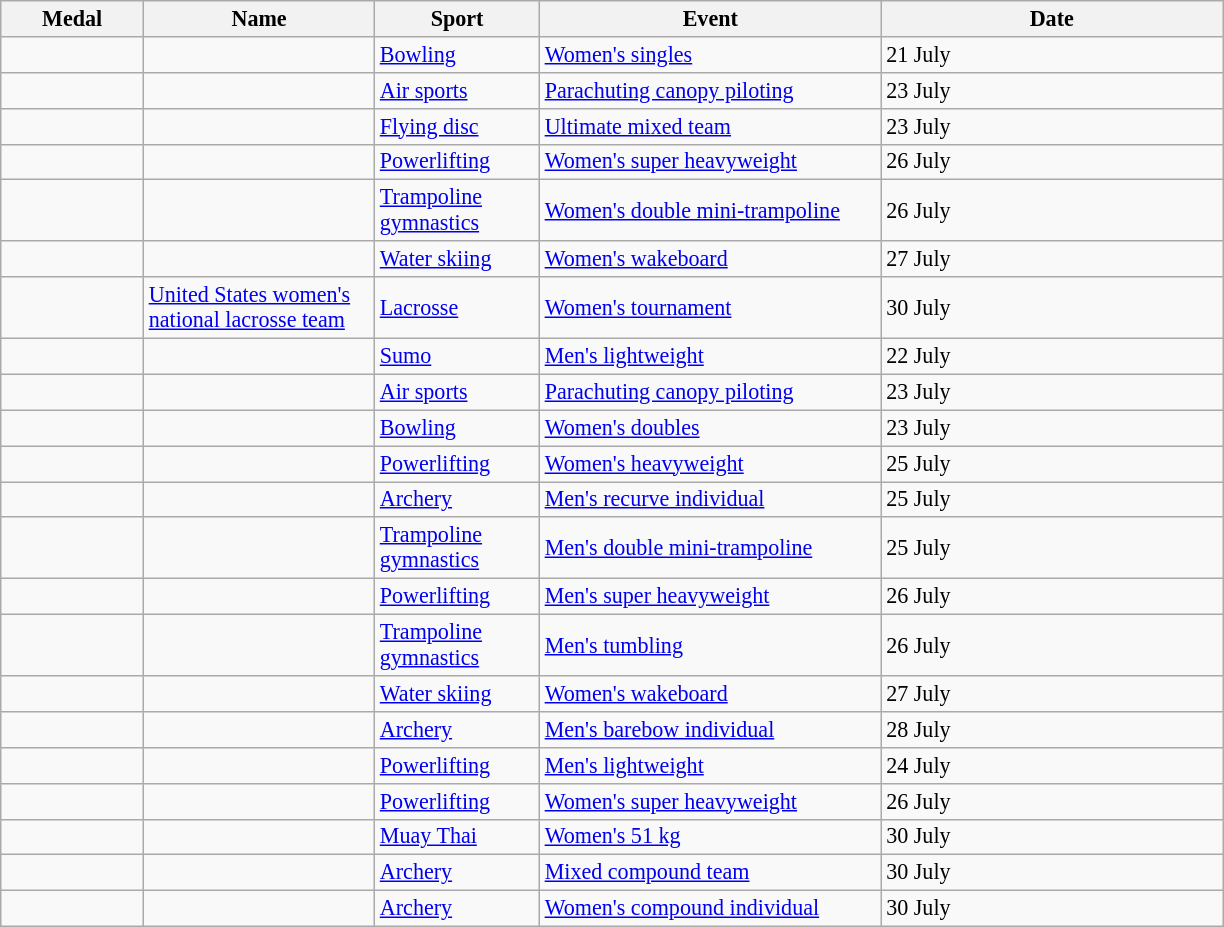<table class="wikitable sortable" style="font-size:92%">
<tr>
<th style="width:6em">Medal</th>
<th style="width:10em">Name</th>
<th style="width:7em">Sport</th>
<th style="width:15em">Event</th>
<th style="width:15em">Date</th>
</tr>
<tr>
<td></td>
<td></td>
<td><a href='#'>Bowling</a></td>
<td><a href='#'>Women's singles</a></td>
<td>21 July</td>
</tr>
<tr>
<td></td>
<td></td>
<td><a href='#'>Air sports</a></td>
<td><a href='#'>Parachuting canopy piloting</a></td>
<td>23 July</td>
</tr>
<tr>
<td></td>
<td></td>
<td><a href='#'>Flying disc</a></td>
<td><a href='#'>Ultimate mixed team</a></td>
<td>23 July</td>
</tr>
<tr>
<td></td>
<td></td>
<td><a href='#'>Powerlifting</a></td>
<td><a href='#'>Women's super heavyweight</a></td>
<td>26 July</td>
</tr>
<tr>
<td></td>
<td></td>
<td><a href='#'>Trampoline gymnastics</a></td>
<td><a href='#'>Women's double mini-trampoline</a></td>
<td>26 July</td>
</tr>
<tr>
<td></td>
<td></td>
<td><a href='#'>Water skiing</a></td>
<td><a href='#'>Women's wakeboard</a></td>
<td>27 July</td>
</tr>
<tr>
<td></td>
<td><a href='#'>United States women's national lacrosse team</a><br></td>
<td><a href='#'>Lacrosse</a></td>
<td><a href='#'>Women's tournament</a></td>
<td>30 July</td>
</tr>
<tr>
<td></td>
<td></td>
<td><a href='#'>Sumo</a></td>
<td><a href='#'>Men's lightweight</a></td>
<td>22 July</td>
</tr>
<tr>
<td></td>
<td></td>
<td><a href='#'>Air sports</a></td>
<td><a href='#'>Parachuting canopy piloting</a></td>
<td>23 July</td>
</tr>
<tr>
<td></td>
<td><br></td>
<td><a href='#'>Bowling</a></td>
<td><a href='#'>Women's doubles</a></td>
<td>23 July</td>
</tr>
<tr>
<td></td>
<td></td>
<td><a href='#'>Powerlifting</a></td>
<td><a href='#'>Women's heavyweight</a></td>
<td>25 July</td>
</tr>
<tr>
<td></td>
<td></td>
<td><a href='#'>Archery</a></td>
<td><a href='#'>Men's recurve individual</a></td>
<td>25 July</td>
</tr>
<tr>
<td></td>
<td></td>
<td><a href='#'>Trampoline gymnastics</a></td>
<td><a href='#'>Men's double mini-trampoline</a></td>
<td>25 July</td>
</tr>
<tr>
<td></td>
<td></td>
<td><a href='#'>Powerlifting</a></td>
<td><a href='#'>Men's super heavyweight</a></td>
<td>26 July</td>
</tr>
<tr>
<td></td>
<td></td>
<td><a href='#'>Trampoline gymnastics</a></td>
<td><a href='#'>Men's tumbling</a></td>
<td>26 July</td>
</tr>
<tr>
<td></td>
<td></td>
<td><a href='#'>Water skiing</a></td>
<td><a href='#'>Women's wakeboard</a></td>
<td>27 July</td>
</tr>
<tr>
<td></td>
<td></td>
<td><a href='#'>Archery</a></td>
<td><a href='#'>Men's barebow individual</a></td>
<td>28 July</td>
</tr>
<tr>
<td></td>
<td></td>
<td><a href='#'>Powerlifting</a></td>
<td><a href='#'>Men's lightweight</a></td>
<td>24 July</td>
</tr>
<tr>
<td></td>
<td></td>
<td><a href='#'>Powerlifting</a></td>
<td><a href='#'>Women's super heavyweight</a></td>
<td>26 July</td>
</tr>
<tr>
<td></td>
<td></td>
<td><a href='#'>Muay Thai</a></td>
<td><a href='#'>Women's 51 kg</a></td>
<td>30 July</td>
</tr>
<tr>
<td></td>
<td><br></td>
<td><a href='#'>Archery</a></td>
<td><a href='#'>Mixed compound team</a></td>
<td>30 July</td>
</tr>
<tr>
<td></td>
<td></td>
<td><a href='#'>Archery</a></td>
<td><a href='#'>Women's compound individual</a></td>
<td>30 July</td>
</tr>
</table>
